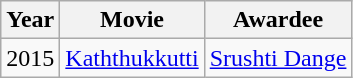<table class="wikitable">
<tr>
<th>Year</th>
<th>Movie</th>
<th>Awardee</th>
</tr>
<tr>
<td>2015</td>
<td><a href='#'>Kaththukkutti</a></td>
<td><a href='#'>Srushti Dange</a></td>
</tr>
</table>
